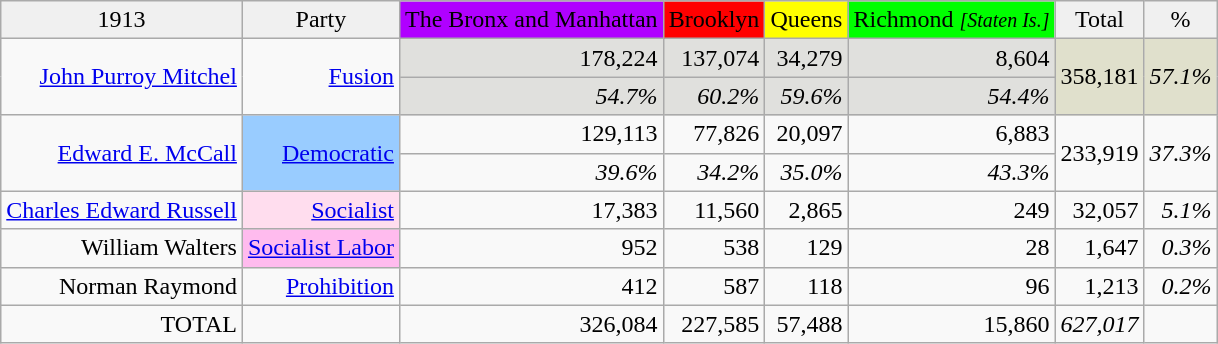<table class="wikitable" style="text-align:right;">
<tr style="text-align:center;">
<td style=" background:#f0f0f0;">1913</td>
<td style="background:#f0f0f0;">Party</td>
<td style="background:#b000ff;">The Bronx and Manhattan</td>
<td style="background:red;">Brooklyn</td>
<td style="background:yellow;">Queens</td>
<td style="background:lime;">Richmond <small><em>[Staten Is.]</em></small></td>
<td style="background:#f0f0f0;">Total</td>
<td style="background:#f0f0f0;">%</td>
</tr>
<tr>
<td rowspan="2"><a href='#'>John Purroy Mitchel</a></td>
<td rowspan="2"><a href='#'>Fusion</a></td>
<td style="background:#e0e0dd;">178,224</td>
<td style="background:#e0e0dd;">137,074</td>
<td style="background:#e0e0dd;">34,279</td>
<td style="background:#e0e0dd;">8,604</td>
<td rowspan="2" style="background:#e0e0cc;">358,181</td>
<td rowspan="2" style="background:#e0e0cc;"><em>57.1%</em></td>
</tr>
<tr style="background:#e0e0dd;">
<td><em>54.7%</em></td>
<td style="background:#e0e0dd;"><em>60.2%</em></td>
<td style="background:#e0e0dd;"><em>59.6%</em></td>
<td style="background:#e0e0dd;"><em>54.4%</em></td>
</tr>
<tr>
<td rowspan="2"><a href='#'>Edward E. McCall</a></td>
<td rowspan="2" style="background:#9cf;"><a href='#'>Democratic</a></td>
<td>129,113</td>
<td>77,826</td>
<td>20,097</td>
<td>6,883</td>
<td rowspan="2">233,919</td>
<td rowspan="2"><em>37.3%</em></td>
</tr>
<tr>
<td><em>39.6%</em></td>
<td><em>34.2%</em></td>
<td><em>35.0%</em></td>
<td><em>43.3%</em></td>
</tr>
<tr>
<td><a href='#'>Charles Edward Russell</a></td>
<td style="background:#fde;"><a href='#'>Socialist</a></td>
<td>17,383</td>
<td>11,560</td>
<td>2,865</td>
<td>249</td>
<td>32,057</td>
<td><em>5.1%</em></td>
</tr>
<tr>
<td>William Walters</td>
<td style="background:#fbe;"><a href='#'>Socialist Labor</a></td>
<td>952</td>
<td>538</td>
<td>129</td>
<td>28</td>
<td>1,647</td>
<td><em>0.3%</em></td>
</tr>
<tr>
<td>Norman Raymond</td>
<td><a href='#'>Prohibition</a></td>
<td>412</td>
<td>587</td>
<td>118</td>
<td>96</td>
<td>1,213</td>
<td><em>0.2%</em></td>
</tr>
<tr>
<td>TOTAL</td>
<td></td>
<td>326,084</td>
<td>227,585</td>
<td>57,488</td>
<td>15,860</td>
<td><em>627,017</em></td>
<td></td>
</tr>
</table>
